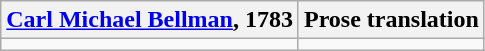<table class="wikitable">
<tr>
<th><a href='#'>Carl Michael Bellman</a>, 1783</th>
<th>Prose translation</th>
</tr>
<tr>
<td></td>
<td></td>
</tr>
</table>
